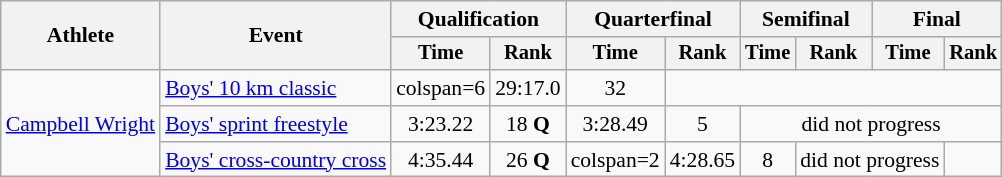<table class="wikitable" style="font-size:90%">
<tr>
<th rowspan="2">Athlete</th>
<th rowspan="2">Event</th>
<th colspan="2">Qualification</th>
<th colspan="2">Quarterfinal</th>
<th colspan="2">Semifinal</th>
<th colspan="2">Final</th>
</tr>
<tr style="font-size:95%">
<th>Time</th>
<th>Rank</th>
<th>Time</th>
<th>Rank</th>
<th>Time</th>
<th>Rank</th>
<th>Time</th>
<th>Rank</th>
</tr>
<tr align=center>
<td align=left rowspan=3><a href='#'>Campbell Wright</a></td>
<td align=left><a href='#'>Boys' 10 km classic</a></td>
<td>colspan=6 </td>
<td>29:17.0</td>
<td>32</td>
</tr>
<tr align=center>
<td align=left><a href='#'>Boys' sprint freestyle</a></td>
<td>3:23.22</td>
<td>18 <strong>Q</strong></td>
<td>3:28.49</td>
<td>5</td>
<td colspan=4>did not progress</td>
</tr>
<tr align=center>
<td align=left><a href='#'>Boys' cross-country cross</a></td>
<td>4:35.44</td>
<td>26 <strong>Q</strong></td>
<td>colspan=2 </td>
<td>4:28.65</td>
<td>8</td>
<td colspan=2>did not progress</td>
</tr>
</table>
